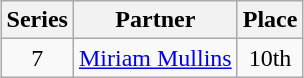<table class="wikitable sortable" style="margin:auto; text-align:center;">
<tr>
<th>Series</th>
<th>Partner</th>
<th>Place</th>
</tr>
<tr>
<td>7</td>
<td><a href='#'>Miriam Mullins</a></td>
<td>10th</td>
</tr>
</table>
